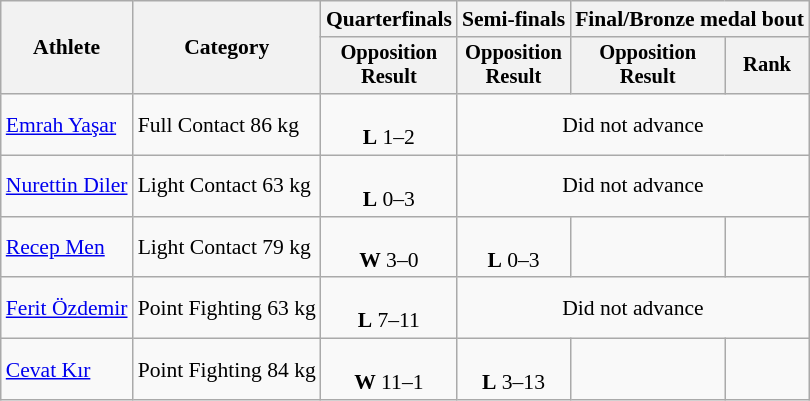<table class="wikitable" style="text-align:center; font-size:90%">
<tr>
<th rowspan=2>Athlete</th>
<th rowspan=2>Category</th>
<th>Quarterfinals</th>
<th>Semi-finals</th>
<th colspan=2>Final/Bronze medal bout</th>
</tr>
<tr style="font-size:95%">
<th>Opposition<br>Result</th>
<th>Opposition<br>Result</th>
<th>Opposition<br>Result</th>
<th>Rank</th>
</tr>
<tr>
<td align=left><a href='#'>Emrah Yaşar</a></td>
<td align=left>Full Contact 86 kg</td>
<td><br><strong>L</strong> 1–2</td>
<td colspan=3>Did not advance</td>
</tr>
<tr>
<td align=left><a href='#'>Nurettin Diler</a></td>
<td align=left>Light Contact 63 kg</td>
<td><br><strong>L</strong> 0–3</td>
<td colspan=3>Did not advance</td>
</tr>
<tr>
<td align=left><a href='#'>Recep Men</a></td>
<td align=left>Light Contact 79 kg</td>
<td><br><strong>W</strong> 3–0</td>
<td><br><strong>L</strong> 0–3</td>
<td></td>
<td></td>
</tr>
<tr>
<td align=left><a href='#'>Ferit Özdemir</a></td>
<td align=left>Point Fighting 63 kg</td>
<td><br><strong>L</strong> 7–11</td>
<td colspan=3>Did not advance</td>
</tr>
<tr>
<td align=left><a href='#'>Cevat Kır</a></td>
<td align=left>Point Fighting 84 kg</td>
<td><br><strong>W</strong> 11–1</td>
<td><br><strong>L</strong> 3–13</td>
<td></td>
<td></td>
</tr>
</table>
